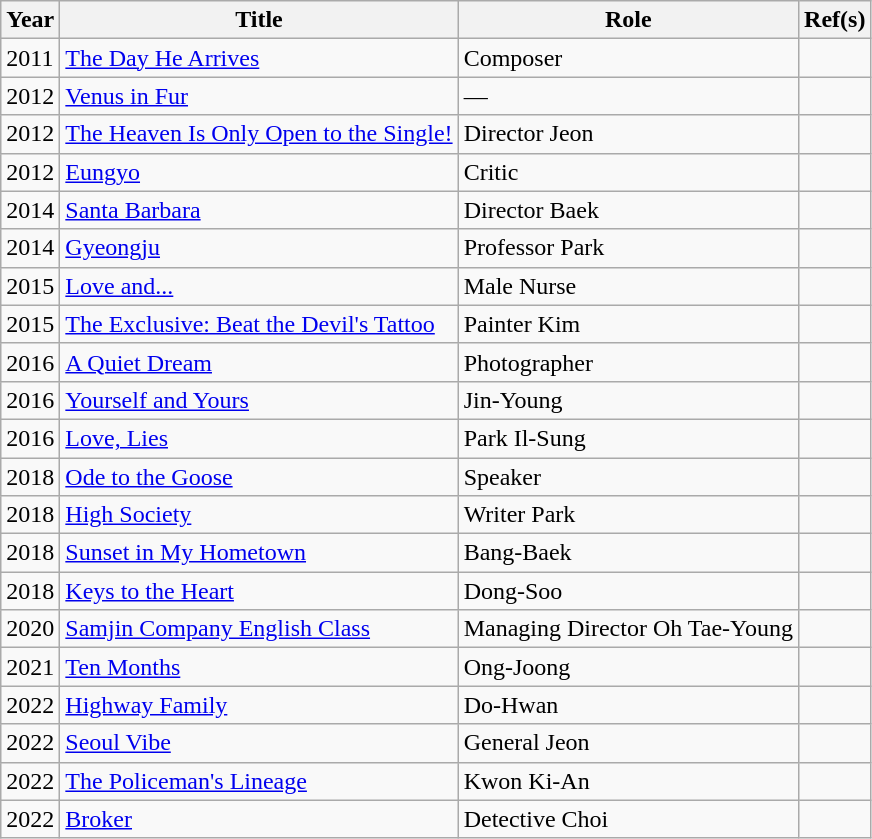<table class="wikitable sortable">
<tr>
<th>Year</th>
<th>Title</th>
<th>Role</th>
<th>Ref(s)</th>
</tr>
<tr>
<td>2011</td>
<td><a href='#'>The Day He Arrives</a></td>
<td>Composer</td>
<td></td>
</tr>
<tr>
<td>2012</td>
<td><a href='#'>Venus in Fur</a></td>
<td>—</td>
<td></td>
</tr>
<tr>
<td>2012</td>
<td><a href='#'>The Heaven Is Only Open to the Single!</a></td>
<td>Director Jeon</td>
<td></td>
</tr>
<tr>
<td>2012</td>
<td><a href='#'>Eungyo</a></td>
<td>Critic</td>
<td></td>
</tr>
<tr>
<td>2014</td>
<td><a href='#'>Santa Barbara</a></td>
<td>Director Baek</td>
<td></td>
</tr>
<tr>
<td>2014</td>
<td><a href='#'>Gyeongju</a></td>
<td>Professor Park</td>
<td></td>
</tr>
<tr>
<td>2015</td>
<td><a href='#'>Love and...</a></td>
<td>Male Nurse</td>
<td></td>
</tr>
<tr>
<td>2015</td>
<td><a href='#'>The Exclusive: Beat the Devil's Tattoo</a></td>
<td>Painter Kim</td>
<td></td>
</tr>
<tr>
<td>2016</td>
<td><a href='#'>A Quiet Dream</a></td>
<td>Photographer</td>
<td></td>
</tr>
<tr>
<td>2016</td>
<td><a href='#'>Yourself and Yours</a></td>
<td>Jin-Young</td>
<td></td>
</tr>
<tr>
<td>2016</td>
<td><a href='#'>Love, Lies</a></td>
<td>Park Il-Sung</td>
<td></td>
</tr>
<tr>
<td>2018</td>
<td><a href='#'>Ode to the Goose</a></td>
<td>Speaker</td>
<td></td>
</tr>
<tr>
<td>2018</td>
<td><a href='#'>High Society</a></td>
<td>Writer Park</td>
<td></td>
</tr>
<tr>
<td>2018</td>
<td><a href='#'>Sunset in My Hometown</a></td>
<td>Bang-Baek</td>
<td></td>
</tr>
<tr>
<td>2018</td>
<td><a href='#'>Keys to the Heart</a></td>
<td>Dong-Soo</td>
<td></td>
</tr>
<tr>
<td>2020</td>
<td><a href='#'>Samjin Company English Class</a></td>
<td>Managing Director Oh Tae-Young</td>
<td></td>
</tr>
<tr>
<td>2021</td>
<td><a href='#'>Ten Months</a></td>
<td>Ong-Joong</td>
<td></td>
</tr>
<tr>
<td>2022</td>
<td><a href='#'>Highway Family</a></td>
<td>Do-Hwan</td>
<td></td>
</tr>
<tr>
<td>2022</td>
<td><a href='#'>Seoul Vibe</a></td>
<td>General Jeon</td>
<td></td>
</tr>
<tr>
<td>2022</td>
<td><a href='#'>The Policeman's Lineage</a></td>
<td>Kwon Ki-An</td>
<td></td>
</tr>
<tr>
<td>2022</td>
<td><a href='#'>Broker</a></td>
<td>Detective Choi</td>
<td></td>
</tr>
</table>
